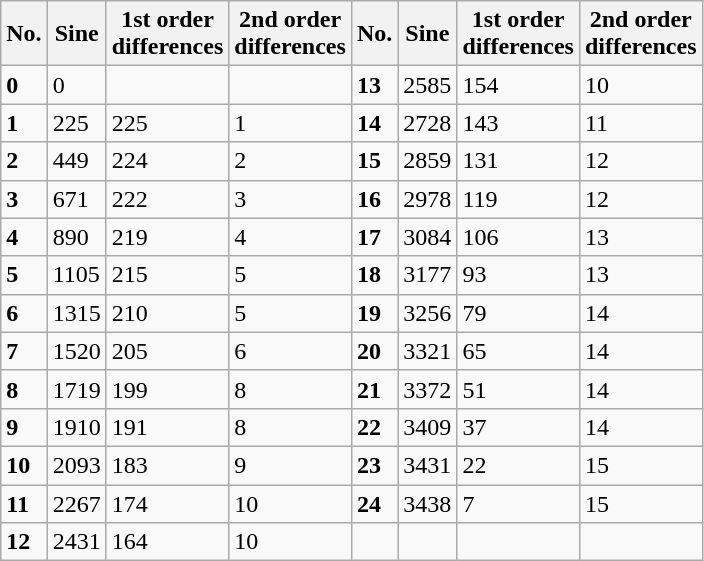<table class="wikitable">
<tr>
<th>No.</th>
<th>Sine</th>
<th>1st order<br>differences</th>
<th>2nd order<br>differences</th>
<th>No.</th>
<th>Sine</th>
<th>1st order<br>differences</th>
<th>2nd order<br>differences</th>
</tr>
<tr>
<td><strong>0</strong></td>
<td>0</td>
<td></td>
<td></td>
<td><strong>13</strong></td>
<td>2585</td>
<td>154</td>
<td>10</td>
</tr>
<tr>
<td><strong>1</strong></td>
<td>225</td>
<td>225</td>
<td>1</td>
<td><strong>14</strong></td>
<td>2728</td>
<td>143</td>
<td>11</td>
</tr>
<tr>
<td><strong>2</strong></td>
<td>449</td>
<td>224</td>
<td>2</td>
<td><strong>15</strong></td>
<td>2859</td>
<td>131</td>
<td>12</td>
</tr>
<tr>
<td><strong>3</strong></td>
<td>671</td>
<td>222</td>
<td>3</td>
<td><strong>16</strong></td>
<td>2978</td>
<td>119</td>
<td>12</td>
</tr>
<tr>
<td><strong>4</strong></td>
<td>890</td>
<td>219</td>
<td>4</td>
<td><strong>17</strong></td>
<td>3084</td>
<td>106</td>
<td>13</td>
</tr>
<tr>
<td><strong>5</strong></td>
<td>1105</td>
<td>215</td>
<td>5</td>
<td><strong>18</strong></td>
<td>3177</td>
<td>93</td>
<td>13</td>
</tr>
<tr>
<td><strong>6</strong></td>
<td>1315</td>
<td>210</td>
<td>5</td>
<td><strong>19</strong></td>
<td>3256</td>
<td>79</td>
<td>14</td>
</tr>
<tr>
<td><strong>7</strong></td>
<td>1520</td>
<td>205</td>
<td>6</td>
<td><strong>20</strong></td>
<td>3321</td>
<td>65</td>
<td>14</td>
</tr>
<tr>
<td><strong>8</strong></td>
<td>1719</td>
<td>199</td>
<td>8</td>
<td><strong>21</strong></td>
<td>3372</td>
<td>51</td>
<td>14</td>
</tr>
<tr>
<td><strong>9</strong></td>
<td>1910</td>
<td>191</td>
<td>8</td>
<td><strong>22</strong></td>
<td>3409</td>
<td>37</td>
<td>14</td>
</tr>
<tr>
<td><strong>10</strong></td>
<td>2093</td>
<td>183</td>
<td>9</td>
<td><strong>23</strong></td>
<td>3431</td>
<td>22</td>
<td>15</td>
</tr>
<tr>
<td><strong>11</strong></td>
<td>2267</td>
<td>174</td>
<td>10</td>
<td><strong>24</strong></td>
<td>3438</td>
<td>7</td>
<td>15</td>
</tr>
<tr>
<td><strong>12</strong></td>
<td>2431</td>
<td>164</td>
<td>10</td>
<td></td>
<td></td>
<td></td>
<td></td>
</tr>
</table>
